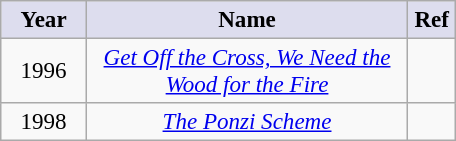<table class="wikitable" style="font-size:96%; text-align:center; margin: 6px;">
<tr>
<th style="background:#dde; width:50px;">Year</th>
<th style="background:#dde; width:207px;">Name</th>
<th style="background:#dde; width:25px;">Ref</th>
</tr>
<tr>
<td>1996</td>
<td><em><a href='#'>Get Off the Cross, We Need the Wood for the Fire</a></em></td>
<td></td>
</tr>
<tr>
<td>1998</td>
<td><em><a href='#'>The Ponzi Scheme</a></em></td>
<td></td>
</tr>
</table>
